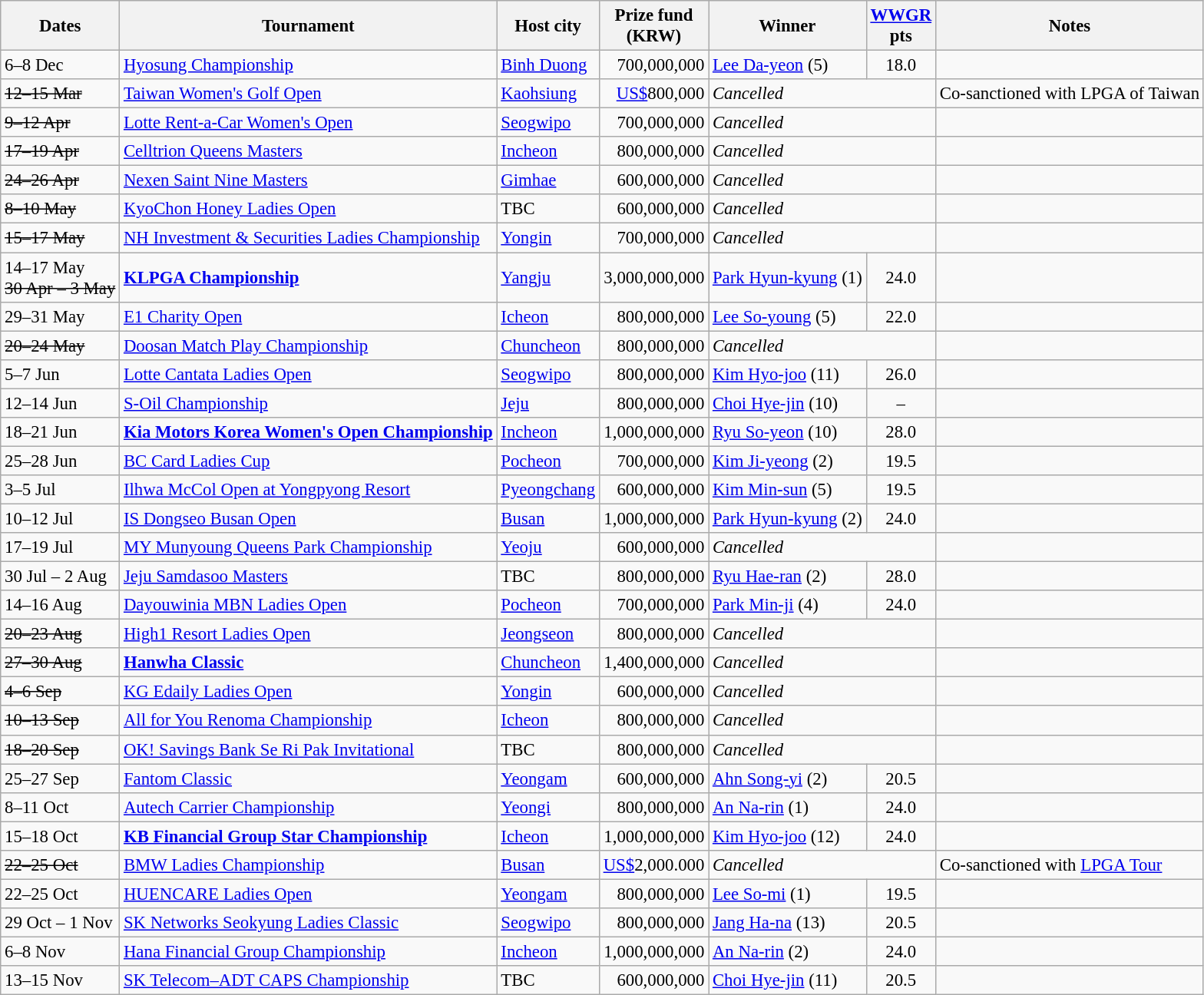<table class="wikitable sortable" style="font-size:95%;">
<tr>
<th>Dates</th>
<th>Tournament</th>
<th>Host city</th>
<th>Prize fund<br>(KRW)</th>
<th>Winner</th>
<th><a href='#'>WWGR</a><br>pts</th>
<th>Notes</th>
</tr>
<tr>
<td>6–8 Dec</td>
<td><a href='#'>Hyosung Championship</a></td>
<td> <a href='#'>Binh Duong</a></td>
<td align=right>700,000,000</td>
<td> <a href='#'>Lee Da-yeon</a> (5)</td>
<td align=center>18.0</td>
<td></td>
</tr>
<tr>
<td><s>12–15 Mar</s></td>
<td><a href='#'>Taiwan Women's Golf Open</a></td>
<td> <a href='#'>Kaohsiung</a></td>
<td align=right><a href='#'>US$</a>800,000</td>
<td colspan=2><em>Cancelled</em></td>
<td>Co-sanctioned with LPGA of Taiwan</td>
</tr>
<tr>
<td><s>9–12 Apr</s></td>
<td><a href='#'>Lotte Rent-a-Car Women's Open</a></td>
<td> <a href='#'>Seogwipo</a></td>
<td align=right>700,000,000</td>
<td colspan=2><em>Cancelled</em></td>
<td></td>
</tr>
<tr>
<td><s>17–19 Apr</s></td>
<td><a href='#'>Celltrion Queens Masters</a></td>
<td> <a href='#'>Incheon</a></td>
<td align=right>800,000,000</td>
<td colspan=2><em>Cancelled</em></td>
<td></td>
</tr>
<tr>
<td><s>24–26 Apr</s></td>
<td><a href='#'>Nexen Saint Nine Masters</a></td>
<td> <a href='#'>Gimhae</a></td>
<td align=right>600,000,000</td>
<td colspan=2><em>Cancelled</em></td>
<td></td>
</tr>
<tr>
<td><s>8–10 May</s></td>
<td><a href='#'>KyoChon Honey Ladies Open</a></td>
<td> TBC</td>
<td align=right>600,000,000</td>
<td colspan=2><em>Cancelled</em></td>
<td></td>
</tr>
<tr>
<td><s>15–17 May</s></td>
<td><a href='#'>NH Investment & Securities Ladies Championship</a></td>
<td> <a href='#'>Yongin</a></td>
<td align=right>700,000,000</td>
<td colspan=2><em>Cancelled</em></td>
<td></td>
</tr>
<tr>
<td>14–17 May<br><s>30 Apr – 3 May</s></td>
<td><strong><a href='#'>KLPGA Championship</a></strong></td>
<td> <a href='#'>Yangju</a></td>
<td align=right>3,000,000,000</td>
<td> <a href='#'>Park Hyun-kyung</a> (1)</td>
<td align=center>24.0</td>
<td></td>
</tr>
<tr>
<td>29–31 May</td>
<td><a href='#'>E1 Charity Open</a></td>
<td> <a href='#'>Icheon</a></td>
<td align=right>800,000,000</td>
<td> <a href='#'>Lee So-young</a> (5)</td>
<td align=center>22.0</td>
<td></td>
</tr>
<tr>
<td><s>20–24 May</s></td>
<td><a href='#'>Doosan Match Play Championship</a></td>
<td> <a href='#'>Chuncheon</a></td>
<td align=right>800,000,000</td>
<td colspan=2><em>Cancelled</em></td>
<td></td>
</tr>
<tr>
<td>5–7 Jun</td>
<td><a href='#'>Lotte Cantata Ladies Open</a></td>
<td> <a href='#'>Seogwipo</a></td>
<td align=right>800,000,000</td>
<td> <a href='#'>Kim Hyo-joo</a> (11)</td>
<td align=center>26.0</td>
<td></td>
</tr>
<tr>
<td>12–14 Jun</td>
<td><a href='#'>S-Oil Championship</a></td>
<td> <a href='#'>Jeju</a></td>
<td align=right>800,000,000</td>
<td> <a href='#'>Choi Hye-jin</a> (10)</td>
<td align=center>–</td>
<td></td>
</tr>
<tr>
<td>18–21 Jun</td>
<td><strong><a href='#'>Kia Motors Korea Women's Open Championship</a></strong></td>
<td> <a href='#'>Incheon</a></td>
<td align=right>1,000,000,000</td>
<td> <a href='#'>Ryu So-yeon</a> (10)</td>
<td align=center>28.0</td>
<td></td>
</tr>
<tr>
<td>25–28 Jun</td>
<td><a href='#'>BC Card Ladies Cup</a></td>
<td> <a href='#'>Pocheon</a></td>
<td align=right>700,000,000</td>
<td> <a href='#'>Kim Ji-yeong</a> (2)</td>
<td align=center>19.5</td>
<td></td>
</tr>
<tr>
<td>3–5 Jul</td>
<td><a href='#'>Ilhwa McCol Open at Yongpyong Resort</a></td>
<td> <a href='#'>Pyeongchang</a></td>
<td align=right>600,000,000</td>
<td> <a href='#'>Kim Min-sun</a> (5)</td>
<td align=center>19.5</td>
<td></td>
</tr>
<tr>
<td>10–12 Jul</td>
<td><a href='#'>IS Dongseo Busan Open</a></td>
<td> <a href='#'>Busan</a></td>
<td align=right>1,000,000,000</td>
<td> <a href='#'>Park Hyun-kyung</a> (2)</td>
<td align=center>24.0</td>
<td></td>
</tr>
<tr>
<td>17–19 Jul</td>
<td><a href='#'>MY Munyoung Queens Park Championship</a></td>
<td> <a href='#'>Yeoju</a></td>
<td align=right>600,000,000</td>
<td colspan=2><em>Cancelled</em></td>
<td></td>
</tr>
<tr>
<td>30 Jul – 2 Aug</td>
<td><a href='#'>Jeju Samdasoo Masters</a></td>
<td> TBC</td>
<td align=right>800,000,000</td>
<td> <a href='#'>Ryu Hae-ran</a> (2)</td>
<td align=center>28.0</td>
<td></td>
</tr>
<tr>
<td>14–16 Aug</td>
<td><a href='#'>Dayouwinia MBN Ladies Open</a></td>
<td> <a href='#'>Pocheon</a></td>
<td align=right>700,000,000</td>
<td> <a href='#'>Park Min-ji</a> (4)</td>
<td align=center>24.0</td>
<td></td>
</tr>
<tr>
<td><s>20–23 Aug</s></td>
<td><a href='#'>High1 Resort Ladies Open</a></td>
<td> <a href='#'>Jeongseon</a></td>
<td align=right>800,000,000</td>
<td colspan=2><em>Cancelled</em></td>
<td></td>
</tr>
<tr>
<td><s>27–30 Aug</s></td>
<td><strong><a href='#'>Hanwha Classic</a></strong></td>
<td> <a href='#'>Chuncheon</a></td>
<td align=right>1,400,000,000</td>
<td colspan=2><em>Cancelled</em></td>
<td></td>
</tr>
<tr>
<td><s>4–6 Sep</s></td>
<td><a href='#'>KG Edaily Ladies Open</a></td>
<td> <a href='#'>Yongin</a></td>
<td align=right>600,000,000</td>
<td colspan=2><em>Cancelled</em></td>
<td></td>
</tr>
<tr>
<td><s>10–13 Sep</s></td>
<td><a href='#'>All for You Renoma Championship</a></td>
<td> <a href='#'>Icheon</a></td>
<td align=right>800,000,000</td>
<td colspan=2><em>Cancelled</em></td>
<td></td>
</tr>
<tr>
<td><s>18–20 Sep</s></td>
<td><a href='#'>OK! Savings Bank Se Ri Pak Invitational</a></td>
<td> TBC</td>
<td align=right>800,000,000</td>
<td colspan=2><em>Cancelled</em></td>
<td></td>
</tr>
<tr>
<td>25–27 Sep</td>
<td><a href='#'>Fantom Classic</a></td>
<td> <a href='#'>Yeongam</a></td>
<td align=right>600,000,000</td>
<td> <a href='#'>Ahn Song-yi</a> (2)</td>
<td align=center>20.5</td>
<td></td>
</tr>
<tr>
<td>8–11 Oct</td>
<td><a href='#'>Autech Carrier Championship</a></td>
<td> <a href='#'>Yeongi</a></td>
<td align=right>800,000,000</td>
<td> <a href='#'>An Na-rin</a> (1)</td>
<td align=center>24.0</td>
<td></td>
</tr>
<tr>
<td>15–18 Oct</td>
<td><strong><a href='#'>KB Financial Group Star Championship</a></strong></td>
<td> <a href='#'>Icheon</a></td>
<td align=right>1,000,000,000</td>
<td> <a href='#'>Kim Hyo-joo</a> (12)</td>
<td align=center>24.0</td>
<td></td>
</tr>
<tr>
<td><s>22–25 Oct</s></td>
<td><a href='#'>BMW Ladies Championship</a></td>
<td> <a href='#'>Busan</a></td>
<td align=right><a href='#'>US$</a>2,000.000</td>
<td colspan=2><em>Cancelled</em></td>
<td>Co-sanctioned with <a href='#'>LPGA Tour</a></td>
</tr>
<tr>
<td>22–25 Oct</td>
<td><a href='#'>HUENCARE Ladies Open</a></td>
<td> <a href='#'>Yeongam</a></td>
<td align=right>800,000,000</td>
<td> <a href='#'>Lee So-mi</a> (1)</td>
<td align=center>19.5</td>
<td></td>
</tr>
<tr>
<td>29 Oct – 1 Nov</td>
<td><a href='#'>SK Networks Seokyung Ladies Classic</a></td>
<td> <a href='#'>Seogwipo</a></td>
<td align=right>800,000,000</td>
<td> <a href='#'>Jang Ha-na</a> (13)</td>
<td align=center>20.5</td>
<td></td>
</tr>
<tr>
<td>6–8 Nov</td>
<td><a href='#'>Hana Financial Group Championship</a></td>
<td> <a href='#'>Incheon</a></td>
<td align=right>1,000,000,000</td>
<td> <a href='#'>An Na-rin</a> (2)</td>
<td align=center>24.0</td>
<td></td>
</tr>
<tr>
<td>13–15 Nov</td>
<td><a href='#'>SK Telecom–ADT CAPS Championship</a></td>
<td> TBC</td>
<td align=right>600,000,000</td>
<td> <a href='#'>Choi Hye-jin</a> (11)</td>
<td align=center>20.5</td>
<td></td>
</tr>
</table>
